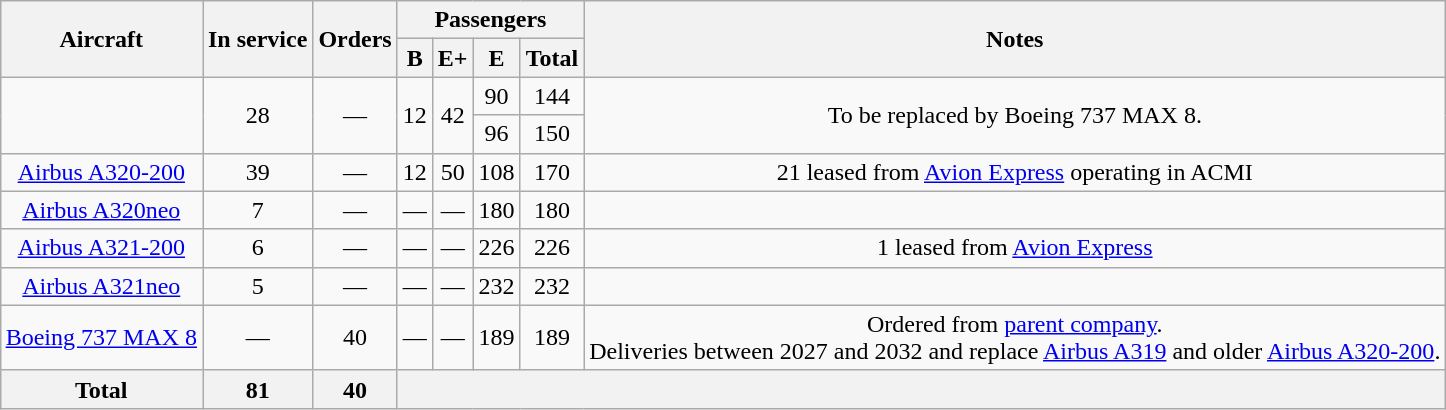<table class="wikitable" style="margin:1em auto; border-collapse:collapse;text-align:center">
<tr>
<th rowspan="2">Aircraft</th>
<th rowspan="2">In service</th>
<th rowspan="2">Orders</th>
<th colspan="4">Passengers</th>
<th rowspan="2">Notes</th>
</tr>
<tr>
<th><abbr>B</abbr></th>
<th><abbr>E+</abbr></th>
<th><abbr>E</abbr></th>
<th>Total</th>
</tr>
<tr>
<td rowspan="2"></td>
<td rowspan="2">28</td>
<td rowspan="2">—</td>
<td rowspan="2">12</td>
<td rowspan="2">42</td>
<td>90</td>
<td>144</td>
<td rowspan="2">To be replaced by Boeing 737 MAX 8.</td>
</tr>
<tr>
<td>96</td>
<td>150</td>
</tr>
<tr>
<td><a href='#'>Airbus A320-200</a></td>
<td>39</td>
<td>—</td>
<td>12</td>
<td>50</td>
<td>108</td>
<td>170</td>
<td>21 leased from <a href='#'>Avion Express</a> operating in ACMI</td>
</tr>
<tr>
<td><a href='#'>Airbus A320neo</a></td>
<td>7</td>
<td>—</td>
<td>—</td>
<td>—</td>
<td>180</td>
<td>180</td>
<td></td>
</tr>
<tr>
<td><a href='#'>Airbus A321-200</a></td>
<td>6</td>
<td>—</td>
<td>—</td>
<td>—</td>
<td>226</td>
<td>226</td>
<td>1 leased from <a href='#'>Avion Express</a></td>
</tr>
<tr>
<td><a href='#'>Airbus A321neo</a></td>
<td>5</td>
<td>—</td>
<td>—</td>
<td>—</td>
<td>232</td>
<td>232</td>
<td></td>
</tr>
<tr>
<td><a href='#'>Boeing 737 MAX 8</a></td>
<td>—</td>
<td>40</td>
<td>—</td>
<td>—</td>
<td>189</td>
<td>189</td>
<td>Ordered from <a href='#'>parent company</a>.<br>Deliveries between 2027 and 2032 and replace <a href='#'>Airbus A319</a> and older <a href='#'>Airbus A320-200</a>.</td>
</tr>
<tr>
<th>Total</th>
<th>81</th>
<th>40</th>
<th colspan="5"></th>
</tr>
</table>
